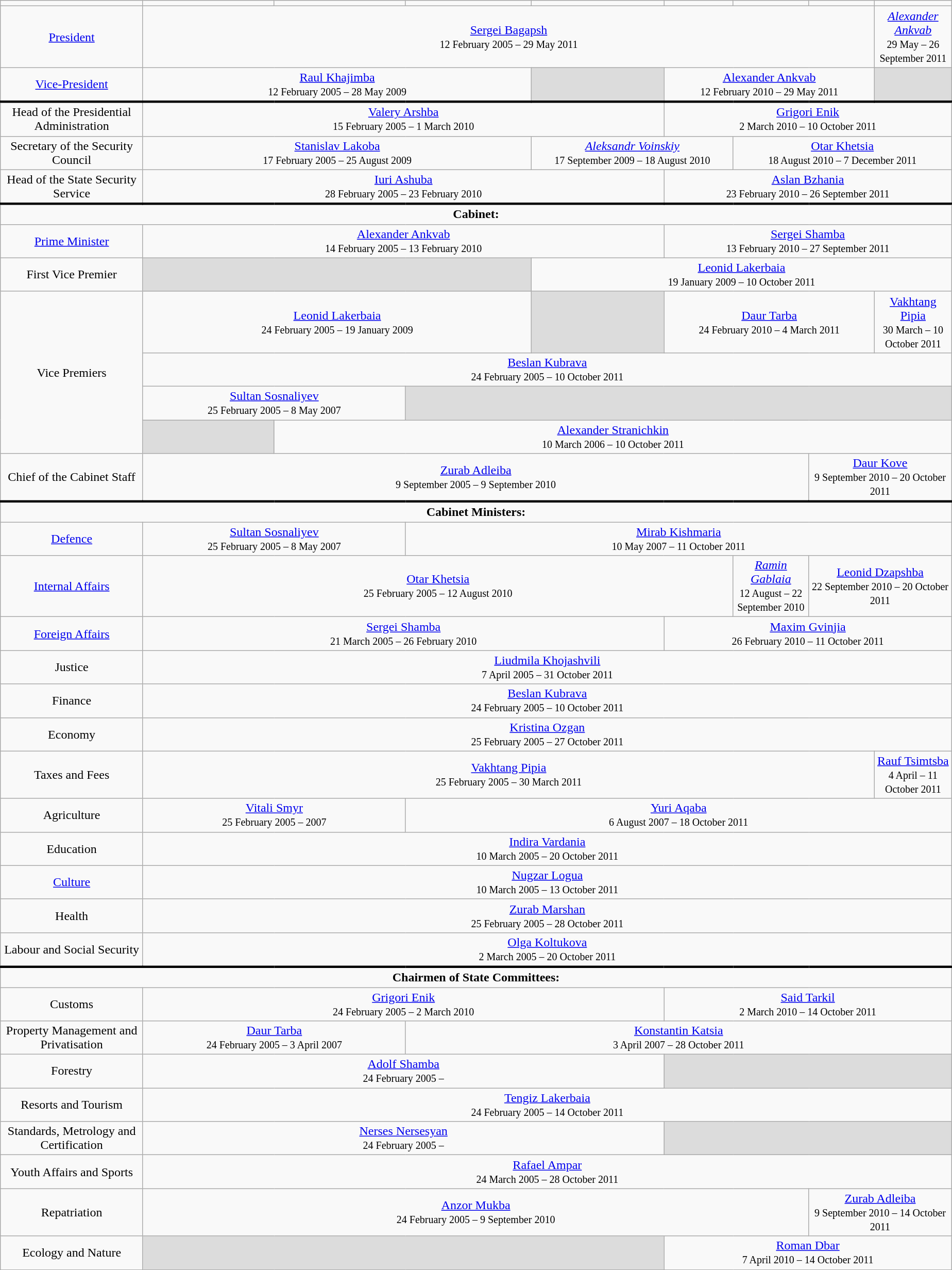<table class="wikitable" style="text-align:center;padding: 0.2em;margin: 0.5em 0 0.5em 2em;">
<tr>
<td style="width: 200px;"></td>
<td style="width: 200px;"></td>
<td style="width: 200px;"></td>
<td style="width: 200px;"></td>
<td style="width: 200px;"></td>
<td style="width: 100px;"></td>
<td style="width: 100px;"></td>
<td style="width: 100px;"></td>
<td style="width: 100px;"></td>
</tr>
<tr>
<td><a href='#'>President</a></td>
<td colspan=7><a href='#'>Sergei Bagapsh</a><br><small>12 February 2005 – 29 May 2011</small></td>
<td><em><a href='#'>Alexander Ankvab</a></em><br><small>29 May – 26 September 2011</small></td>
</tr>
<tr style="border-bottom: 3px solid black;">
<td><a href='#'>Vice-President</a></td>
<td colspan=3><a href='#'>Raul Khajimba</a><br><small>12 February 2005 – 28 May 2009</small></td>
<td style="background: gainsboro"></td>
<td colspan=3><a href='#'>Alexander Ankvab</a><br><small>12 February 2010 – 29 May 2011</small></td>
<td style="background: gainsboro"></td>
</tr>
<tr>
<td>Head of the Presidential Administration</td>
<td colspan=4><a href='#'>Valery Arshba</a><br><small>15 February 2005 – 1 March 2010</small></td>
<td colspan=4><a href='#'>Grigori Enik</a><br><small>2 March 2010 – 10 October 2011</small></td>
</tr>
<tr>
<td>Secretary of the Security Council</td>
<td colspan=3><a href='#'>Stanislav Lakoba</a><br><small>17 February 2005 – 25 August 2009</small></td>
<td colspan=2><em><a href='#'>Aleksandr Voinskiy</a></em><br><small>17 September 2009 – 18 August 2010</small></td>
<td colspan=3><a href='#'>Otar Khetsia</a><br><small>18 August 2010 – 7 December 2011</small></td>
</tr>
<tr style="border-bottom: 3px solid black;">
<td>Head of the State Security Service</td>
<td colspan=4><a href='#'>Iuri Ashuba</a><br><small>28 February 2005 – 23 February 2010</small></td>
<td colspan=4><a href='#'>Aslan Bzhania</a><br><small>23 February 2010 – 26 September 2011</small></td>
</tr>
<tr>
<td colspan=9><strong>Cabinet:</strong></td>
</tr>
<tr>
<td><a href='#'>Prime Minister</a></td>
<td colspan=4><a href='#'>Alexander Ankvab</a><br><small>14 February 2005 – 13 February 2010</small></td>
<td colspan=4><a href='#'>Sergei Shamba</a><br><small>13 February 2010 – 27 September 2011</small></td>
</tr>
<tr>
<td>First Vice Premier</td>
<td style="background: gainsboro" colspan=3></td>
<td colspan=5><a href='#'>Leonid Lakerbaia</a><br><small>19 January 2009 – 10 October 2011</small></td>
</tr>
<tr>
<td rowspan=4>Vice Premiers</td>
<td colspan=3><a href='#'>Leonid Lakerbaia</a><br><small>24 February 2005 – 19 January 2009</small></td>
<td style="background: gainsboro"></td>
<td colspan=3><a href='#'>Daur Tarba</a><br><small>24 February 2010 – 4 March 2011</small></td>
<td><a href='#'>Vakhtang Pipia</a><br><small>30 March – 10 October 2011</small></td>
</tr>
<tr>
<td colspan=8><a href='#'>Beslan Kubrava</a><br><small>24 February 2005 – 10 October 2011</small></td>
</tr>
<tr>
<td colspan=2><a href='#'>Sultan Sosnaliyev</a><br><small>25 February 2005 – 8 May 2007</small></td>
<td colspan=6 style="background: gainsboro"></td>
</tr>
<tr>
<td style="background: gainsboro"></td>
<td colspan=7><a href='#'>Alexander Stranichkin</a><br><small>10 March 2006 – 10 October 2011</small></td>
</tr>
<tr style="border-bottom: 3px solid black;">
<td>Chief of the Cabinet Staff</td>
<td colspan=6><a href='#'>Zurab Adleiba</a><br><small>9 September 2005 – 9 September 2010</small></td>
<td colspan=2><a href='#'>Daur Kove</a><br><small>9 September 2010 – 20 October 2011</small></td>
</tr>
<tr>
<td colspan=9><strong>Cabinet Ministers:</strong></td>
</tr>
<tr>
<td><a href='#'>Defence</a></td>
<td colspan=2><a href='#'>Sultan Sosnaliyev</a><br><small>25 February 2005 – 8 May 2007</small></td>
<td colspan=6><a href='#'>Mirab Kishmaria</a><br><small>10 May 2007 – 11 October 2011</small></td>
</tr>
<tr>
<td><a href='#'>Internal Affairs</a></td>
<td colspan=5><a href='#'>Otar Khetsia</a><br><small>25 February 2005 – 12 August 2010</small></td>
<td><em><a href='#'>Ramin Gablaia</a></em><br><small>12 August – 22 September 2010</small></td>
<td colspan=2><a href='#'>Leonid Dzapshba</a><br><small>22 September 2010 – 20 October 2011</small></td>
</tr>
<tr>
<td><a href='#'>Foreign Affairs</a></td>
<td colspan=4><a href='#'>Sergei Shamba</a><br><small>21 March 2005 – 26 February 2010</small></td>
<td colspan=4><a href='#'>Maxim Gvinjia</a><br><small>26 February 2010 – 11 October 2011</small></td>
</tr>
<tr>
<td>Justice</td>
<td colspan=8><a href='#'>Liudmila Khojashvili</a><br><small>7 April 2005 – 31 October 2011</small></td>
</tr>
<tr>
<td>Finance</td>
<td colspan=8><a href='#'>Beslan Kubrava</a><br><small>24 February 2005 – 10 October 2011</small></td>
</tr>
<tr>
<td>Economy</td>
<td colspan=8><a href='#'>Kristina Ozgan</a><br><small>25 February 2005 – 27 October 2011</small></td>
</tr>
<tr>
<td>Taxes and Fees</td>
<td colspan=7><a href='#'>Vakhtang Pipia</a><br><small>25 February 2005 – 30 March 2011</small></td>
<td colspan=1><a href='#'>Rauf Tsimtsba</a><br><small>4 April – 11 October 2011</small></td>
</tr>
<tr>
<td>Agriculture</td>
<td colspan=2><a href='#'>Vitali Smyr</a><br><small>25 February 2005 – 2007</small></td>
<td colspan=6><a href='#'>Yuri Aqaba</a><br><small>6 August 2007 – 18 October 2011</small></td>
</tr>
<tr>
<td>Education</td>
<td colspan=8><a href='#'>Indira Vardania</a><br><small>10 March 2005 – 20 October 2011</small></td>
</tr>
<tr>
<td><a href='#'>Culture</a></td>
<td colspan=8><a href='#'>Nugzar Logua</a><br><small>10 March 2005 – 13 October 2011</small></td>
</tr>
<tr>
<td>Health</td>
<td colspan=8><a href='#'>Zurab Marshan</a><br><small>25 February 2005 – 28 October 2011</small></td>
</tr>
<tr style="border-bottom: 3px solid black;">
<td>Labour and Social Security</td>
<td colspan=8><a href='#'>Olga Koltukova</a><br><small>2 March 2005 – 20 October 2011</small></td>
</tr>
<tr>
<td colspan=9><strong>Chairmen of State Committees:</strong></td>
</tr>
<tr>
<td>Customs</td>
<td colspan=4><a href='#'>Grigori Enik</a><br><small>24 February 2005 – 2 March 2010</small></td>
<td colspan=4><a href='#'>Said Tarkil</a><br><small>2 March 2010 – 14 October 2011</small></td>
</tr>
<tr>
<td>Property Management and Privatisation</td>
<td colspan=2><a href='#'>Daur Tarba</a><br><small>24 February 2005 – 3 April 2007</small></td>
<td colspan=6><a href='#'>Konstantin Katsia</a><br><small>3 April 2007 – 28 October 2011</small></td>
</tr>
<tr>
<td>Forestry</td>
<td colspan=4><a href='#'>Adolf Shamba</a><br><small>24 February 2005 – </small></td>
<td colspan=4 style="background: gainsboro"></td>
</tr>
<tr>
<td>Resorts and Tourism</td>
<td colspan=8><a href='#'>Tengiz Lakerbaia</a><br><small>24 February 2005 – 14 October 2011</small></td>
</tr>
<tr>
<td>Standards, Metrology and Certification</td>
<td colspan=4><a href='#'>Nerses Nersesyan</a><br><small>24 February 2005 – </small></td>
<td colspan=4 style="background: gainsboro"></td>
</tr>
<tr>
<td>Youth Affairs and Sports</td>
<td colspan=8><a href='#'>Rafael Ampar</a><br><small>24 March 2005 – 28 October 2011</small></td>
</tr>
<tr>
<td>Repatriation</td>
<td colspan=6><a href='#'>Anzor Mukba</a><br><small>24 February 2005 – 9 September 2010</small></td>
<td colspan=2><a href='#'>Zurab Adleiba</a><br><small>9 September 2010 – 14 October 2011</small></td>
</tr>
<tr>
<td>Ecology and Nature</td>
<td colspan=4 style="background: gainsboro"></td>
<td colspan=4><a href='#'>Roman Dbar</a><br><small>7 April 2010 – 14 October 2011</small></td>
</tr>
</table>
